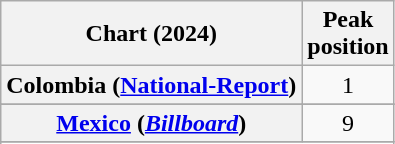<table class="wikitable sortable plainrowheaders" style="text-align:center">
<tr>
<th scope="col">Chart (2024)</th>
<th scope="col">Peak<br>position</th>
</tr>
<tr>
<th scope="row">Colombia (<a href='#'>National-Report</a>)</th>
<td>1</td>
</tr>
<tr>
</tr>
<tr>
<th scope="row"><a href='#'>Mexico</a> (<em><a href='#'>Billboard</a></em>)</th>
<td>9</td>
</tr>
<tr>
</tr>
<tr>
</tr>
<tr>
</tr>
<tr>
</tr>
</table>
